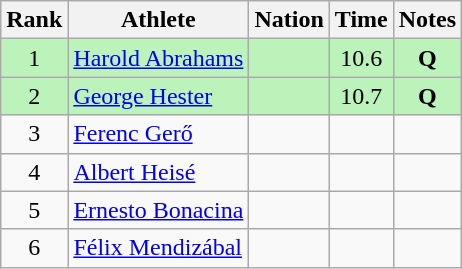<table class="wikitable sortable" style="text-align:center">
<tr>
<th>Rank</th>
<th>Athlete</th>
<th>Nation</th>
<th>Time</th>
<th>Notes</th>
</tr>
<tr bgcolor=bbf3bb>
<td>1</td>
<td align="left"><a href='#'>Harold Abrahams</a></td>
<td align="left"></td>
<td>10.6</td>
<td><strong>Q</strong> </td>
</tr>
<tr bgcolor=bbf3bb>
<td>2</td>
<td align="left"><a href='#'>George Hester</a></td>
<td align="left"></td>
<td>10.7</td>
<td><strong>Q</strong></td>
</tr>
<tr>
<td>3</td>
<td align="left"><a href='#'>Ferenc Gerő</a></td>
<td align="left"></td>
<td></td>
<td></td>
</tr>
<tr>
<td>4</td>
<td align="left"><a href='#'>Albert Heisé</a></td>
<td align="left"></td>
<td></td>
<td></td>
</tr>
<tr>
<td>5</td>
<td align="left"><a href='#'>Ernesto Bonacina</a></td>
<td align="left"></td>
<td></td>
<td></td>
</tr>
<tr>
<td>6</td>
<td align="left"><a href='#'>Félix Mendizábal</a></td>
<td align="left"></td>
<td></td>
<td></td>
</tr>
</table>
